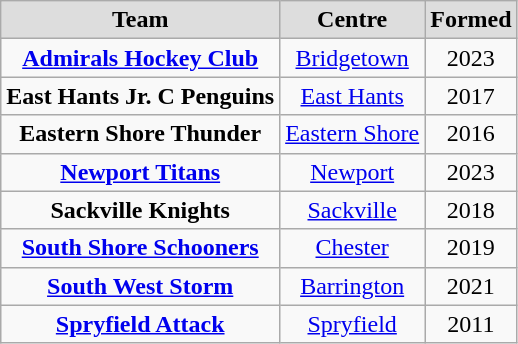<table class="wikitable">
<tr align="center"  bgcolor="#dddddd">
<td><strong>Team</strong></td>
<td><strong>Centre</strong></td>
<td><strong>Formed</strong></td>
</tr>
<tr align="center">
<td><strong><a href='#'>Admirals Hockey Club</a></strong></td>
<td><a href='#'>Bridgetown</a></td>
<td>2023</td>
</tr>
<tr align="center">
<td><strong>East Hants Jr. C Penguins</strong></td>
<td><a href='#'>East Hants</a></td>
<td>2017</td>
</tr>
<tr align="center">
<td><strong>Eastern Shore Thunder</strong></td>
<td><a href='#'>Eastern Shore</a></td>
<td>2016</td>
</tr>
<tr align="center">
<td><strong><a href='#'>Newport Titans</a></strong></td>
<td><a href='#'>Newport</a></td>
<td>2023</td>
</tr>
<tr align="center">
<td><strong>Sackville Knights</strong></td>
<td><a href='#'>Sackville</a></td>
<td>2018</td>
</tr>
<tr align="center">
<td><strong><a href='#'>South Shore Schooners</a></strong></td>
<td><a href='#'>Chester</a></td>
<td>2019</td>
</tr>
<tr align="center">
<td><strong><a href='#'>South West Storm</a></strong></td>
<td><a href='#'>Barrington</a></td>
<td>2021</td>
</tr>
<tr align="center">
<td><strong><a href='#'>Spryfield Attack</a></strong></td>
<td><a href='#'>Spryfield</a></td>
<td>2011</td>
</tr>
</table>
